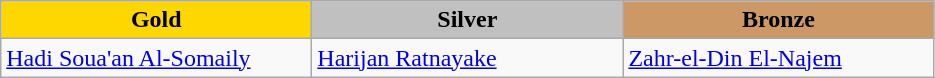<table class="wikitable" style="text-align:left">
<tr align="center">
<td width=200 bgcolor=gold><strong>Gold</strong></td>
<td width=200 bgcolor=silver><strong>Silver</strong></td>
<td width=200 bgcolor=CC9966><strong>Bronze</strong></td>
</tr>
<tr>
<td><a href='#'>Hadi Soua'an Al-Somaily</a><br><em></em></td>
<td><a href='#'>Harijan Ratnayake</a><br><em></em></td>
<td><a href='#'>Zahr-el-Din El-Najem</a><br><em></em></td>
</tr>
</table>
